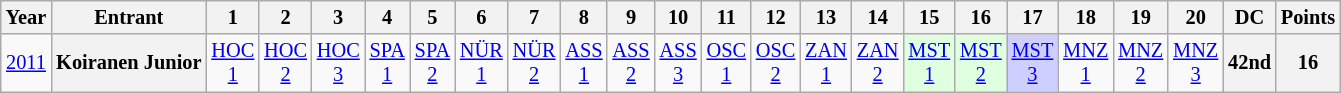<table class="wikitable" style="text-align:center; font-size:85%">
<tr>
<th>Year</th>
<th>Entrant</th>
<th>1</th>
<th>2</th>
<th>3</th>
<th>4</th>
<th>5</th>
<th>6</th>
<th>7</th>
<th>8</th>
<th>9</th>
<th>10</th>
<th>11</th>
<th>12</th>
<th>13</th>
<th>14</th>
<th>15</th>
<th>16</th>
<th>17</th>
<th>18</th>
<th>19</th>
<th>20</th>
<th>DC</th>
<th>Points</th>
</tr>
<tr>
<td><a href='#'>2011</a></td>
<th>Koiranen Junior</th>
<td style="background:#;"><a href='#'>HOC<br>1</a><br></td>
<td style="background:#;"><a href='#'>HOC<br>2</a><br></td>
<td style="background:#;"><a href='#'>HOC<br>3</a><br></td>
<td style="background:#;"><a href='#'>SPA<br>1</a><br></td>
<td style="background:#;"><a href='#'>SPA<br>2</a><br></td>
<td style="background:#;"><a href='#'>NÜR<br>1</a><br></td>
<td style="background:#;"><a href='#'>NÜR<br>2</a><br></td>
<td style="background:#;"><a href='#'>ASS<br>1</a><br></td>
<td style="background:#;"><a href='#'>ASS<br>2</a><br></td>
<td style="background:#;"><a href='#'>ASS<br>3</a><br></td>
<td style="background:#;"><a href='#'>OSC<br>1</a><br></td>
<td style="background:#;"><a href='#'>OSC<br>2</a><br></td>
<td style="background:#;"><a href='#'>ZAN<br>1</a><br></td>
<td style="background:#;"><a href='#'>ZAN<br>2</a><br></td>
<td style="background:#dfffdf;"><a href='#'>MST<br>1</a><br></td>
<td style="background:#dfffdf;"><a href='#'>MST<br>2</a><br></td>
<td style="background:#cfcfff;"><a href='#'>MST<br>3</a><br></td>
<td style="background:#;"><a href='#'>MNZ<br>1</a><br></td>
<td style="background:#;"><a href='#'>MNZ<br>2</a><br></td>
<td style="background:#;"><a href='#'>MNZ<br>3</a><br></td>
<th>42nd</th>
<th>16</th>
</tr>
</table>
